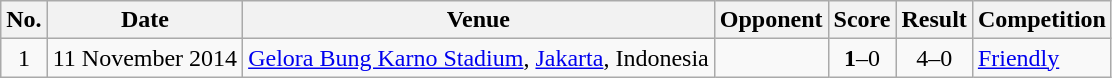<table class="wikitable sortable">
<tr>
<th scope="col">No.</th>
<th scope="col">Date</th>
<th scope="col">Venue</th>
<th scope="col">Opponent</th>
<th scope="col">Score</th>
<th scope="col">Result</th>
<th scope="col">Competition</th>
</tr>
<tr>
<td align="center">1</td>
<td>11 November 2014</td>
<td><a href='#'>Gelora Bung Karno Stadium</a>, <a href='#'>Jakarta</a>, Indonesia</td>
<td></td>
<td align="center"><strong>1</strong>–0</td>
<td align="center">4–0</td>
<td><a href='#'>Friendly</a></td>
</tr>
</table>
